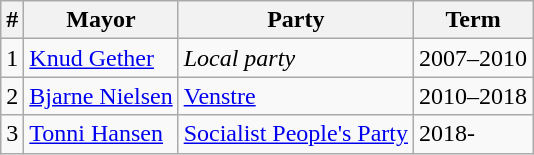<table class="wikitable">
<tr>
<th>#</th>
<th>Mayor</th>
<th>Party</th>
<th>Term</th>
</tr>
<tr>
<td>1</td>
<td><a href='#'>Knud Gether</a></td>
<td> <em>Local party</em></td>
<td>2007–2010</td>
</tr>
<tr>
<td>2</td>
<td><a href='#'>Bjarne Nielsen</a></td>
<td> <a href='#'>Venstre</a></td>
<td>2010–2018</td>
</tr>
<tr>
<td>3</td>
<td><a href='#'>Tonni Hansen</a></td>
<td> <a href='#'>Socialist People's Party</a></td>
<td>2018-</td>
</tr>
</table>
